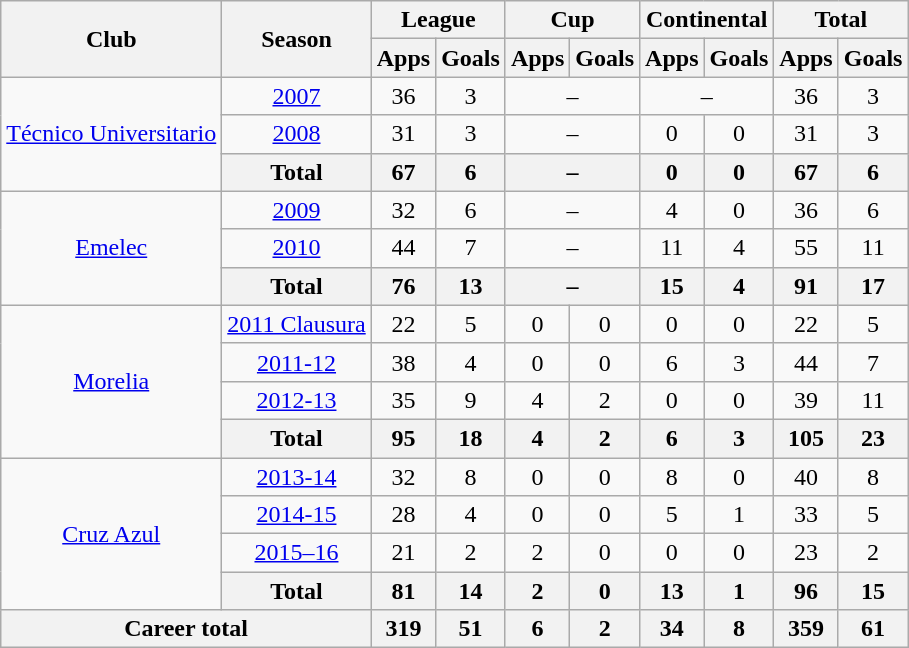<table class="wikitable" style="text-align: center;">
<tr>
<th rowspan="2">Club</th>
<th rowspan="2">Season</th>
<th colspan="2">League</th>
<th colspan="2">Cup</th>
<th colspan="2">Continental</th>
<th colspan="2">Total</th>
</tr>
<tr>
<th>Apps</th>
<th>Goals</th>
<th>Apps</th>
<th>Goals</th>
<th>Apps</th>
<th>Goals</th>
<th>Apps</th>
<th>Goals</th>
</tr>
<tr>
<td rowspan="3"><a href='#'>Técnico Universitario</a></td>
<td><a href='#'>2007</a></td>
<td>36</td>
<td>3</td>
<td colspan="2">–</td>
<td colspan="2">–</td>
<td>36</td>
<td>3</td>
</tr>
<tr>
<td><a href='#'>2008</a></td>
<td>31</td>
<td>3</td>
<td colspan="2">–</td>
<td>0</td>
<td>0</td>
<td>31</td>
<td>3</td>
</tr>
<tr>
<th>Total</th>
<th>67</th>
<th>6</th>
<th colspan="2">–</th>
<th>0</th>
<th>0</th>
<th>67</th>
<th>6</th>
</tr>
<tr>
<td rowspan="3"><a href='#'>Emelec</a></td>
<td><a href='#'>2009</a></td>
<td>32</td>
<td>6</td>
<td colspan="2">–</td>
<td>4</td>
<td>0</td>
<td>36</td>
<td>6</td>
</tr>
<tr>
<td><a href='#'>2010</a></td>
<td>44</td>
<td>7</td>
<td colspan="2">–</td>
<td>11</td>
<td>4</td>
<td>55</td>
<td>11</td>
</tr>
<tr>
<th>Total</th>
<th>76</th>
<th>13</th>
<th colspan="2">–</th>
<th>15</th>
<th>4</th>
<th>91</th>
<th>17</th>
</tr>
<tr>
<td rowspan="4"><a href='#'>Morelia</a></td>
<td><a href='#'>2011 Clausura</a></td>
<td>22</td>
<td>5</td>
<td>0</td>
<td>0</td>
<td>0</td>
<td>0</td>
<td>22</td>
<td>5</td>
</tr>
<tr>
<td><a href='#'>2011-12</a></td>
<td>38</td>
<td>4</td>
<td>0</td>
<td>0</td>
<td>6</td>
<td>3</td>
<td>44</td>
<td>7</td>
</tr>
<tr>
<td><a href='#'>2012-13</a></td>
<td>35</td>
<td>9</td>
<td>4</td>
<td>2</td>
<td>0</td>
<td>0</td>
<td>39</td>
<td>11</td>
</tr>
<tr>
<th>Total</th>
<th>95</th>
<th>18</th>
<th>4</th>
<th>2</th>
<th>6</th>
<th>3</th>
<th>105</th>
<th>23</th>
</tr>
<tr>
<td rowspan="4"><a href='#'>Cruz Azul</a></td>
<td><a href='#'>2013-14</a></td>
<td>32</td>
<td>8</td>
<td>0</td>
<td>0</td>
<td>8</td>
<td>0</td>
<td>40</td>
<td>8</td>
</tr>
<tr>
<td><a href='#'>2014-15</a></td>
<td>28</td>
<td>4</td>
<td>0</td>
<td>0</td>
<td>5</td>
<td>1</td>
<td>33</td>
<td>5</td>
</tr>
<tr>
<td><a href='#'>2015–16</a></td>
<td>21</td>
<td>2</td>
<td>2</td>
<td>0</td>
<td>0</td>
<td>0</td>
<td>23</td>
<td>2</td>
</tr>
<tr>
<th>Total</th>
<th>81</th>
<th>14</th>
<th>2</th>
<th>0</th>
<th>13</th>
<th>1</th>
<th>96</th>
<th>15</th>
</tr>
<tr>
<th colspan="2">Career total</th>
<th>319</th>
<th>51</th>
<th>6</th>
<th>2</th>
<th>34</th>
<th>8</th>
<th>359</th>
<th>61</th>
</tr>
</table>
